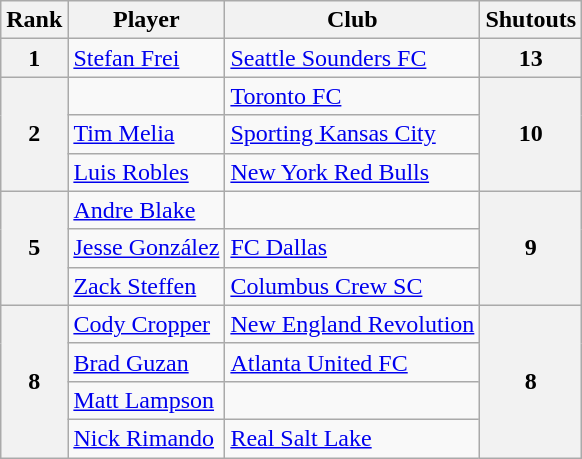<table class="wikitable" style="text-align:center">
<tr>
<th>Rank</th>
<th>Player</th>
<th>Club</th>
<th>Shutouts</th>
</tr>
<tr>
<th>1</th>
<td align="left"> <a href='#'>Stefan Frei</a></td>
<td align="left"><a href='#'>Seattle Sounders FC</a></td>
<th>13</th>
</tr>
<tr>
<th rowspan="3">2</th>
<td align="left"></td>
<td align="left"><a href='#'>Toronto FC</a></td>
<th rowspan="3">10</th>
</tr>
<tr>
<td align="left"> <a href='#'>Tim Melia</a></td>
<td align="left"><a href='#'>Sporting Kansas City</a></td>
</tr>
<tr>
<td align="left"> <a href='#'>Luis Robles</a></td>
<td align="left"><a href='#'>New York Red Bulls</a></td>
</tr>
<tr>
<th rowspan="3">5</th>
<td align="left"> <a href='#'>Andre Blake</a></td>
<td align="left"></td>
<th rowspan="3">9</th>
</tr>
<tr>
<td align="left"> <a href='#'>Jesse González</a></td>
<td align="left"><a href='#'>FC Dallas</a></td>
</tr>
<tr>
<td align="left"> <a href='#'>Zack Steffen</a></td>
<td align="left"><a href='#'>Columbus Crew SC</a></td>
</tr>
<tr>
<th rowspan="4">8</th>
<td align="left"> <a href='#'>Cody Cropper</a></td>
<td align="left"><a href='#'>New England Revolution</a></td>
<th rowspan="4">8</th>
</tr>
<tr>
<td align="left"> <a href='#'>Brad Guzan</a></td>
<td align="left"><a href='#'>Atlanta United FC</a></td>
</tr>
<tr>
<td align="left"> <a href='#'>Matt Lampson</a></td>
<td align="left"></td>
</tr>
<tr>
<td align="left"> <a href='#'>Nick Rimando</a></td>
<td align="left"><a href='#'>Real Salt Lake</a></td>
</tr>
</table>
